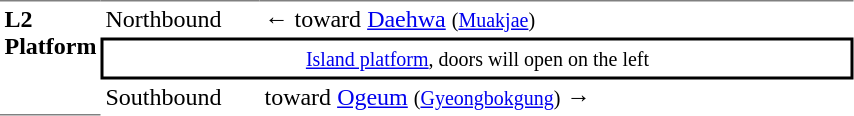<table table border=0 cellspacing=0 cellpadding=3>
<tr>
<td style="border-top:solid 1px gray;border-bottom:solid 1px gray;" width=50 rowspan=10 valign=top><strong>L2<br>Platform</strong></td>
<td style="border-bottom:solid 0px gray;border-top:solid 1px gray;" width=100>Northbound</td>
<td style="border-bottom:solid 0px gray;border-top:solid 1px gray;" width=390>←  toward <a href='#'>Daehwa</a> <small>(<a href='#'>Muakjae</a>)</small></td>
</tr>
<tr>
<td style="border-top:solid 2px black;border-right:solid 2px black;border-left:solid 2px black;border-bottom:solid 2px black;text-align:center;" colspan=2><small><a href='#'>Island platform</a>, doors will open on the left</small></td>
</tr>
<tr>
<td>Southbound</td>
<td>  toward <a href='#'>Ogeum</a> <small>(<a href='#'>Gyeongbokgung</a>)</small> →</td>
</tr>
</table>
